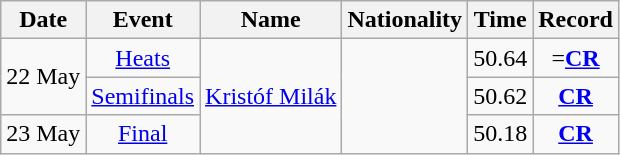<table class="wikitable" style=text-align:center>
<tr>
<th>Date</th>
<th>Event</th>
<th>Name</th>
<th>Nationality</th>
<th>Time</th>
<th>Record</th>
</tr>
<tr>
<td rowspan=2>22 May</td>
<td><a href='#'>Heats</a></td>
<td rowspan=3 align=left><a href='#'>Kristóf Milák</a></td>
<td rowspan=3 align=left></td>
<td>50.64</td>
<td>=<strong><a href='#'>CR</a></strong></td>
</tr>
<tr>
<td><a href='#'>Semifinals</a></td>
<td>50.62</td>
<td><strong><a href='#'>CR</a></strong></td>
</tr>
<tr>
<td>23 May</td>
<td><a href='#'>Final</a></td>
<td>50.18</td>
<td><strong><a href='#'>CR</a></strong></td>
</tr>
</table>
